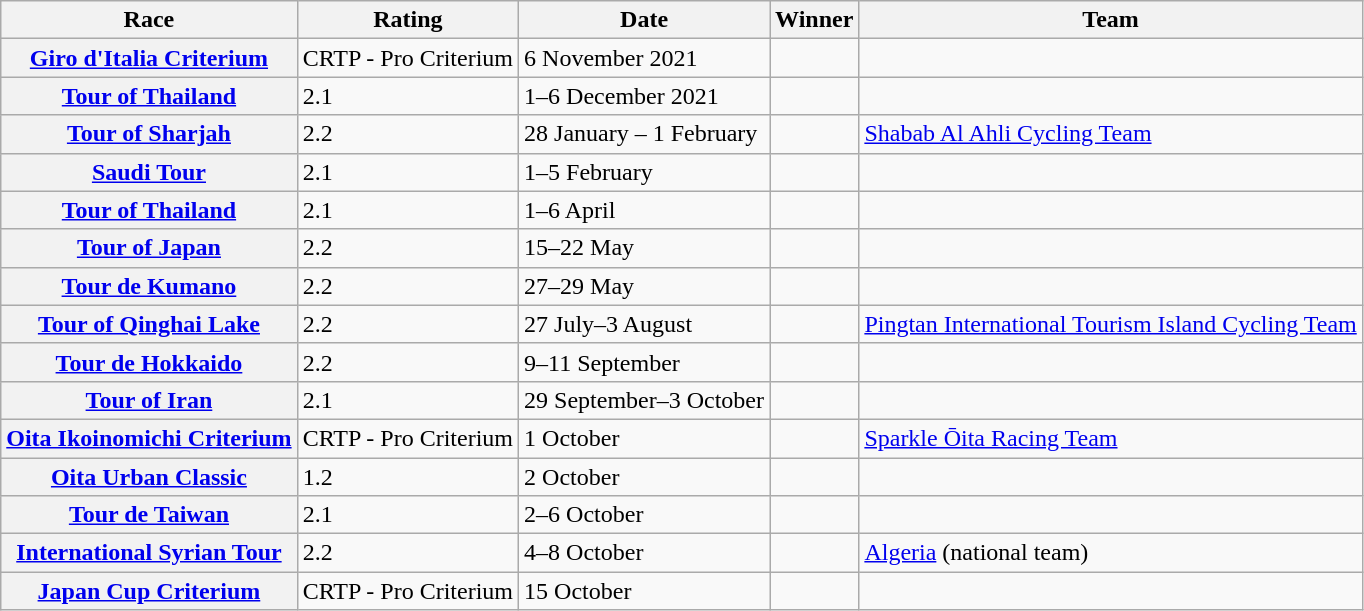<table class="wikitable plainrowheaders">
<tr>
<th scope="col">Race</th>
<th scope="col">Rating</th>
<th scope="col">Date</th>
<th scope="col">Winner</th>
<th scope="col">Team</th>
</tr>
<tr>
<th scope="row"> <a href='#'>Giro d'Italia Criterium</a></th>
<td>CRTP - Pro Criterium</td>
<td>6 November 2021</td>
<td></td>
<td></td>
</tr>
<tr>
<th scope="row"> <a href='#'>Tour of Thailand</a></th>
<td>2.1</td>
<td>1–6 December 2021</td>
<td></td>
<td></td>
</tr>
<tr>
<th scope="row"> <a href='#'>Tour of Sharjah</a></th>
<td>2.2</td>
<td>28 January – 1 February</td>
<td></td>
<td><a href='#'>Shabab Al Ahli Cycling Team</a></td>
</tr>
<tr>
<th scope="row"> <a href='#'>Saudi Tour</a></th>
<td>2.1</td>
<td>1–5 February</td>
<td></td>
<td></td>
</tr>
<tr>
<th scope="row"> <a href='#'>Tour of Thailand</a></th>
<td>2.1</td>
<td>1–6 April</td>
<td></td>
<td></td>
</tr>
<tr>
<th scope="row"> <a href='#'>Tour of Japan</a></th>
<td>2.2</td>
<td>15–22 May</td>
<td></td>
<td></td>
</tr>
<tr>
<th scope="row"> <a href='#'>Tour de Kumano</a></th>
<td>2.2</td>
<td>27–29 May</td>
<td></td>
<td></td>
</tr>
<tr>
<th scope="row"> <a href='#'>Tour of Qinghai Lake</a></th>
<td>2.2</td>
<td>27 July–3 August</td>
<td></td>
<td><a href='#'>Pingtan International Tourism Island Cycling Team</a></td>
</tr>
<tr>
<th scope="row"> <a href='#'>Tour de Hokkaido</a></th>
<td>2.2</td>
<td>9–11 September</td>
<td></td>
<td></td>
</tr>
<tr>
<th scope="row"> <a href='#'>Tour of Iran</a></th>
<td>2.1</td>
<td>29 September–3 October</td>
<td></td>
<td></td>
</tr>
<tr>
<th scope="row"> <a href='#'>Oita Ikoinomichi Criterium</a></th>
<td>CRTP - Pro Criterium</td>
<td>1 October</td>
<td></td>
<td><a href='#'>Sparkle Ōita Racing Team</a></td>
</tr>
<tr>
<th scope="row"> <a href='#'>Oita Urban Classic</a></th>
<td>1.2</td>
<td>2 October</td>
<td></td>
<td></td>
</tr>
<tr>
<th scope="row"> <a href='#'>Tour de Taiwan</a></th>
<td>2.1</td>
<td>2–6 October</td>
<td></td>
<td></td>
</tr>
<tr>
<th scope="row"> <a href='#'>International Syrian Tour</a></th>
<td>2.2</td>
<td>4–8 October</td>
<td></td>
<td><a href='#'>Algeria</a> (national team)</td>
</tr>
<tr>
<th scope="row"> <a href='#'>Japan Cup Criterium</a></th>
<td>CRTP - Pro Criterium</td>
<td>15 October</td>
<td></td>
<td></td>
</tr>
</table>
